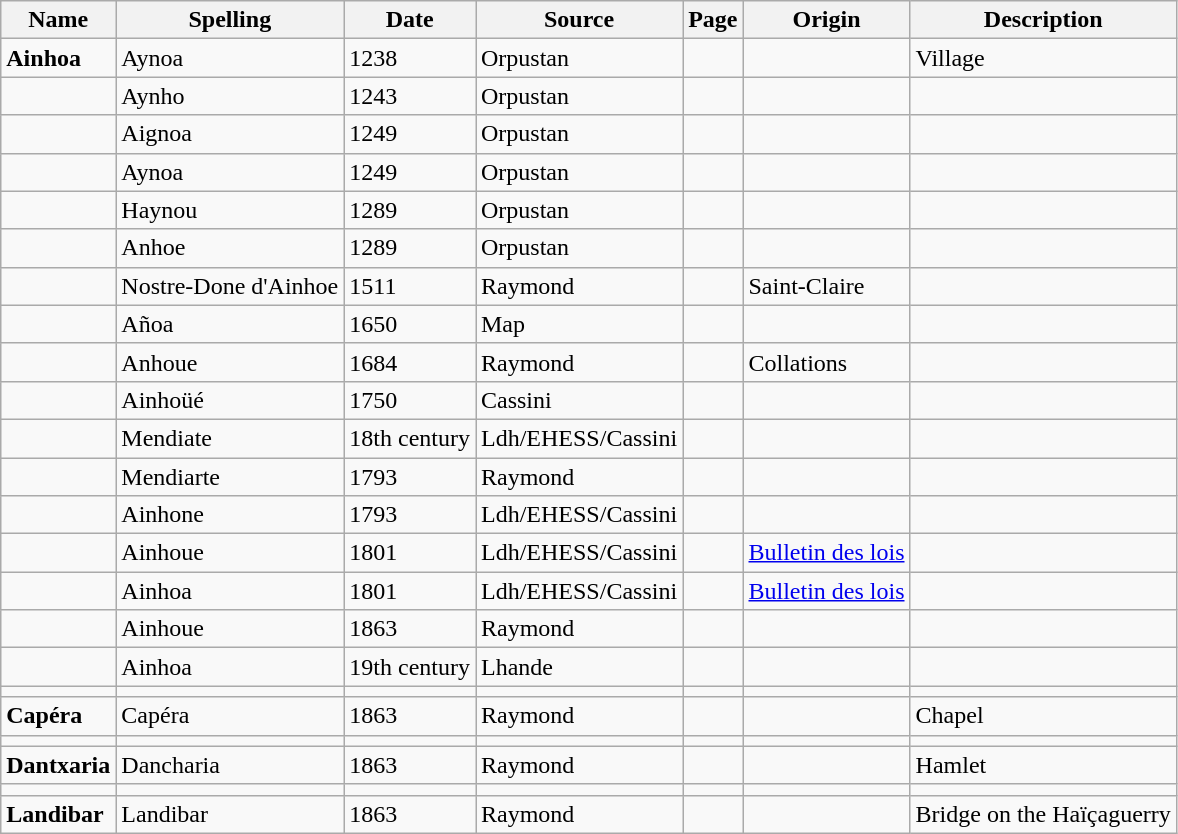<table class="wikitable">
<tr>
<th>Name</th>
<th>Spelling</th>
<th>Date</th>
<th>Source</th>
<th>Page</th>
<th>Origin</th>
<th>Description</th>
</tr>
<tr>
<td><strong>Ainhoa</strong></td>
<td>Aynoa</td>
<td>1238</td>
<td>Orpustan</td>
<td></td>
<td></td>
<td>Village</td>
</tr>
<tr>
<td></td>
<td>Aynho</td>
<td>1243</td>
<td>Orpustan</td>
<td></td>
<td></td>
<td></td>
</tr>
<tr>
<td></td>
<td>Aignoa</td>
<td>1249</td>
<td>Orpustan</td>
<td></td>
<td></td>
<td></td>
</tr>
<tr>
<td></td>
<td>Aynoa</td>
<td>1249</td>
<td>Orpustan</td>
<td></td>
<td></td>
<td></td>
</tr>
<tr>
<td></td>
<td>Haynou</td>
<td>1289</td>
<td>Orpustan</td>
<td></td>
<td></td>
<td></td>
</tr>
<tr>
<td></td>
<td>Anhoe</td>
<td>1289</td>
<td>Orpustan</td>
<td></td>
<td></td>
<td></td>
</tr>
<tr>
<td></td>
<td>Nostre-Done d'Ainhoe</td>
<td>1511</td>
<td>Raymond</td>
<td></td>
<td>Saint-Claire</td>
<td></td>
</tr>
<tr>
<td></td>
<td>Añoa</td>
<td>1650</td>
<td>Map</td>
<td></td>
<td></td>
<td></td>
</tr>
<tr>
<td></td>
<td>Anhoue</td>
<td>1684</td>
<td>Raymond</td>
<td></td>
<td>Collations</td>
<td></td>
</tr>
<tr>
<td></td>
<td>Ainhoüé</td>
<td>1750</td>
<td>Cassini</td>
<td></td>
<td></td>
<td></td>
</tr>
<tr>
<td></td>
<td>Mendiate</td>
<td>18th century</td>
<td>Ldh/EHESS/Cassini</td>
<td></td>
<td></td>
<td></td>
</tr>
<tr>
<td></td>
<td>Mendiarte</td>
<td>1793</td>
<td>Raymond</td>
<td></td>
<td></td>
<td></td>
</tr>
<tr>
<td></td>
<td>Ainhone</td>
<td>1793</td>
<td>Ldh/EHESS/Cassini</td>
<td></td>
<td></td>
<td></td>
</tr>
<tr>
<td></td>
<td>Ainhoue</td>
<td>1801</td>
<td>Ldh/EHESS/Cassini</td>
<td></td>
<td><a href='#'>Bulletin des lois</a></td>
<td></td>
</tr>
<tr>
<td></td>
<td>Ainhoa</td>
<td>1801</td>
<td>Ldh/EHESS/Cassini</td>
<td></td>
<td><a href='#'>Bulletin des lois</a></td>
<td></td>
</tr>
<tr>
<td></td>
<td>Ainhoue</td>
<td>1863</td>
<td>Raymond</td>
<td></td>
<td></td>
<td></td>
</tr>
<tr>
<td></td>
<td>Ainhoa</td>
<td>19th century</td>
<td>Lhande</td>
<td></td>
<td></td>
<td></td>
</tr>
<tr>
<td></td>
<td></td>
<td></td>
<td></td>
<td></td>
<td></td>
<td></td>
</tr>
<tr>
<td><strong>Capéra</strong></td>
<td>Capéra</td>
<td>1863</td>
<td>Raymond</td>
<td></td>
<td></td>
<td>Chapel</td>
</tr>
<tr>
<td></td>
<td></td>
<td></td>
<td></td>
<td></td>
<td></td>
<td></td>
</tr>
<tr>
<td><strong>Dantxaria</strong></td>
<td>Dancharia</td>
<td>1863</td>
<td>Raymond</td>
<td></td>
<td></td>
<td>Hamlet</td>
</tr>
<tr>
<td></td>
<td></td>
<td></td>
<td></td>
<td></td>
<td></td>
<td></td>
</tr>
<tr>
<td><strong>Landibar</strong></td>
<td>Landibar</td>
<td>1863</td>
<td>Raymond</td>
<td></td>
<td></td>
<td>Bridge on the Haïçaguerry</td>
</tr>
</table>
